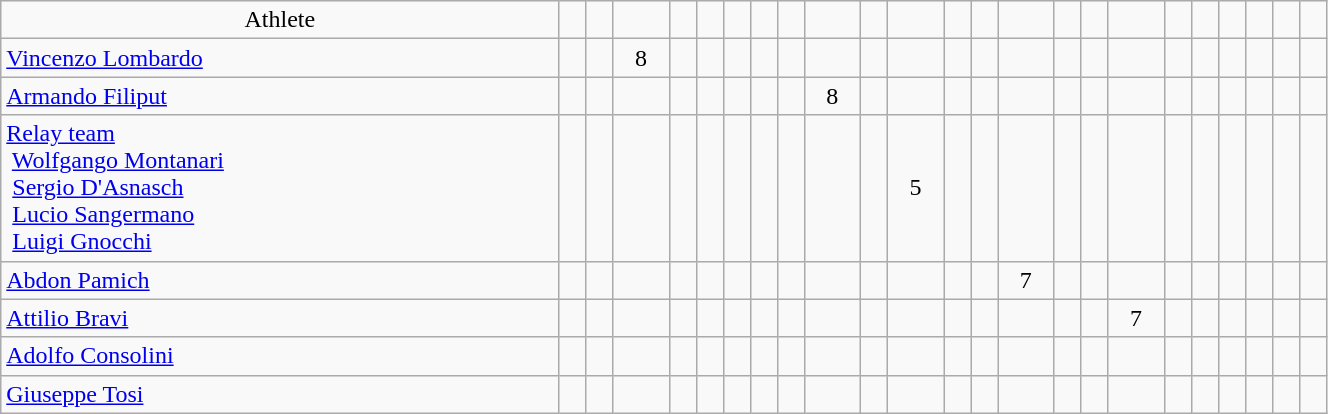<table class="wikitable" style="text-align: center; font-size:100%" width="70%">
<tr>
<td>Athlete</td>
<td></td>
<td></td>
<td></td>
<td></td>
<td></td>
<td></td>
<td></td>
<td></td>
<td></td>
<td></td>
<td></td>
<td></td>
<td></td>
<td></td>
<td></td>
<td></td>
<td></td>
<td></td>
<td></td>
<td></td>
<td></td>
<td></td>
<td></td>
</tr>
<tr>
<td align=left><a href='#'>Vincenzo Lombardo</a></td>
<td></td>
<td></td>
<td>8</td>
<td></td>
<td></td>
<td></td>
<td></td>
<td></td>
<td></td>
<td></td>
<td></td>
<td></td>
<td></td>
<td></td>
<td></td>
<td></td>
<td></td>
<td></td>
<td></td>
<td></td>
<td></td>
<td></td>
<td></td>
</tr>
<tr>
<td align=left><a href='#'>Armando Filiput</a></td>
<td></td>
<td></td>
<td></td>
<td></td>
<td></td>
<td></td>
<td></td>
<td></td>
<td>8</td>
<td></td>
<td></td>
<td></td>
<td></td>
<td></td>
<td></td>
<td></td>
<td></td>
<td></td>
<td></td>
<td></td>
<td></td>
<td></td>
<td></td>
</tr>
<tr>
<td align=left><a href='#'>Relay team</a><br> <a href='#'>Wolfgango Montanari</a><br> <a href='#'>Sergio D'Asnasch</a><br> <a href='#'>Lucio Sangermano</a><br> <a href='#'>Luigi Gnocchi</a></td>
<td></td>
<td></td>
<td></td>
<td></td>
<td></td>
<td></td>
<td></td>
<td></td>
<td></td>
<td></td>
<td>5</td>
<td></td>
<td></td>
<td></td>
<td></td>
<td></td>
<td></td>
<td></td>
<td></td>
<td></td>
<td></td>
<td></td>
<td></td>
</tr>
<tr>
<td align=left><a href='#'>Abdon Pamich</a></td>
<td></td>
<td></td>
<td></td>
<td></td>
<td></td>
<td></td>
<td></td>
<td></td>
<td></td>
<td></td>
<td></td>
<td></td>
<td></td>
<td>7</td>
<td></td>
<td></td>
<td></td>
<td></td>
<td></td>
<td></td>
<td></td>
<td></td>
<td></td>
</tr>
<tr>
<td align=left><a href='#'>Attilio Bravi</a></td>
<td></td>
<td></td>
<td></td>
<td></td>
<td></td>
<td></td>
<td></td>
<td></td>
<td></td>
<td></td>
<td></td>
<td></td>
<td></td>
<td></td>
<td></td>
<td></td>
<td>7</td>
<td></td>
<td></td>
<td></td>
<td></td>
<td></td>
<td></td>
</tr>
<tr>
<td align=left><a href='#'>Adolfo Consolini</a></td>
<td></td>
<td></td>
<td></td>
<td></td>
<td></td>
<td></td>
<td></td>
<td></td>
<td></td>
<td></td>
<td></td>
<td></td>
<td></td>
<td></td>
<td></td>
<td></td>
<td></td>
<td></td>
<td></td>
<td></td>
<td></td>
<td></td>
<td></td>
</tr>
<tr>
<td align=left><a href='#'>Giuseppe Tosi</a></td>
<td></td>
<td></td>
<td></td>
<td></td>
<td></td>
<td></td>
<td></td>
<td></td>
<td></td>
<td></td>
<td></td>
<td></td>
<td></td>
<td></td>
<td></td>
<td></td>
<td></td>
<td></td>
<td></td>
<td></td>
<td></td>
<td></td>
<td></td>
</tr>
</table>
